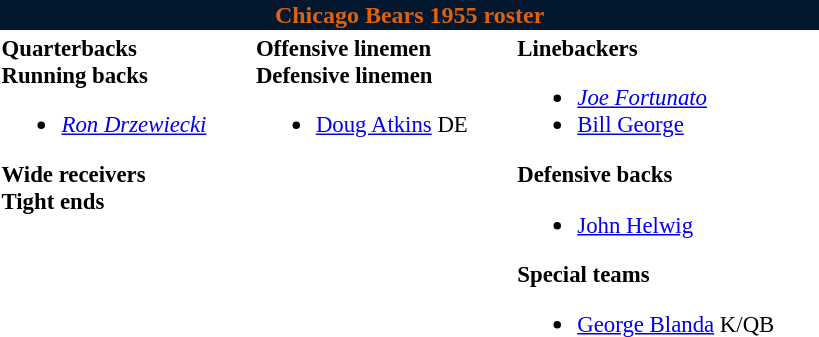<table class="toccolours" style="text-align: left;">
<tr>
<th colspan="9" style="background-color: #03182f; color: #df6108; text-align: center;">Chicago Bears 1955 roster</th>
</tr>
<tr>
<td style="font-size: 95%;" valign="top"><strong>Quarterbacks</strong><br><strong>Running backs</strong><ul><li> <em><a href='#'>Ron Drzewiecki</a></em></li></ul><strong>Wide receivers</strong><br><strong>Tight ends</strong></td>
<td style="width: 25px;"></td>
<td style="font-size: 95%;" valign="top"><strong>Offensive linemen</strong><br><strong>Defensive linemen</strong><ul><li> <a href='#'>Doug Atkins</a> DE</li></ul></td>
<td style="width: 25px;"></td>
<td style="font-size: 95%;" valign="top"><strong>Linebackers</strong><br><ul><li> <em><a href='#'>Joe Fortunato</a></em></li><li> <a href='#'>Bill George</a></li></ul><strong>Defensive backs</strong><ul><li> <a href='#'>John Helwig</a></li></ul><strong>Special teams</strong><ul><li> <a href='#'>George Blanda</a> K/QB</li></ul></td>
<td style="width: 25px;"></td>
</tr>
<tr>
</tr>
</table>
